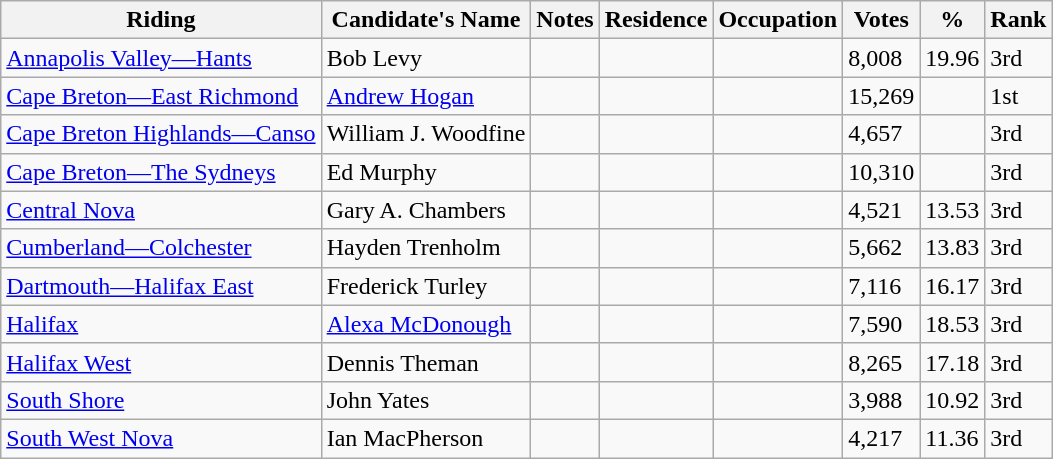<table class="wikitable sortable">
<tr>
<th>Riding<br></th>
<th>Candidate's Name</th>
<th>Notes</th>
<th>Residence</th>
<th>Occupation</th>
<th>Votes</th>
<th>%</th>
<th>Rank</th>
</tr>
<tr>
<td><a href='#'>Annapolis Valley—Hants</a></td>
<td>Bob Levy</td>
<td></td>
<td></td>
<td></td>
<td>8,008</td>
<td>19.96</td>
<td>3rd</td>
</tr>
<tr>
<td><a href='#'>Cape Breton—East Richmond</a></td>
<td><a href='#'>Andrew Hogan</a></td>
<td></td>
<td></td>
<td></td>
<td>15,269</td>
<td></td>
<td>1st</td>
</tr>
<tr>
<td><a href='#'>Cape Breton Highlands—Canso</a></td>
<td>William J. Woodfine</td>
<td></td>
<td></td>
<td></td>
<td>4,657</td>
<td></td>
<td>3rd</td>
</tr>
<tr>
<td><a href='#'>Cape Breton—The Sydneys</a></td>
<td>Ed Murphy</td>
<td></td>
<td></td>
<td></td>
<td>10,310</td>
<td></td>
<td>3rd</td>
</tr>
<tr>
<td><a href='#'>Central Nova</a></td>
<td>Gary A. Chambers</td>
<td></td>
<td></td>
<td></td>
<td>4,521</td>
<td>13.53</td>
<td>3rd</td>
</tr>
<tr>
<td><a href='#'>Cumberland—Colchester</a></td>
<td>Hayden Trenholm</td>
<td></td>
<td></td>
<td></td>
<td>5,662</td>
<td>13.83</td>
<td>3rd</td>
</tr>
<tr>
<td><a href='#'>Dartmouth—Halifax East</a></td>
<td>Frederick Turley</td>
<td></td>
<td></td>
<td></td>
<td>7,116</td>
<td>16.17</td>
<td>3rd</td>
</tr>
<tr>
<td><a href='#'>Halifax</a></td>
<td><a href='#'>Alexa McDonough</a></td>
<td></td>
<td></td>
<td></td>
<td>7,590</td>
<td>18.53</td>
<td>3rd</td>
</tr>
<tr>
<td><a href='#'>Halifax West</a></td>
<td>Dennis Theman</td>
<td></td>
<td></td>
<td></td>
<td>8,265</td>
<td>17.18</td>
<td>3rd</td>
</tr>
<tr>
<td><a href='#'>South Shore</a></td>
<td>John Yates</td>
<td></td>
<td></td>
<td></td>
<td>3,988</td>
<td>10.92</td>
<td>3rd</td>
</tr>
<tr>
<td><a href='#'>South West Nova</a></td>
<td>Ian MacPherson</td>
<td></td>
<td></td>
<td></td>
<td>4,217</td>
<td>11.36</td>
<td>3rd</td>
</tr>
</table>
